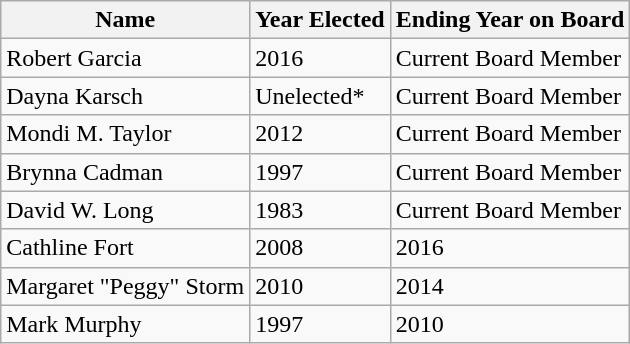<table class="wikitable">
<tr>
<th>Name</th>
<th>Year Elected</th>
<th>Ending Year on Board</th>
</tr>
<tr>
<td>Robert Garcia</td>
<td>2016</td>
<td>Current Board Member</td>
</tr>
<tr>
<td>Dayna Karsch</td>
<td>Unelected*</td>
<td>Current Board Member</td>
</tr>
<tr>
<td>Mondi M. Taylor</td>
<td>2012</td>
<td>Current Board Member</td>
</tr>
<tr>
<td>Brynna Cadman</td>
<td>1997</td>
<td>Current Board Member</td>
</tr>
<tr>
<td>David W. Long</td>
<td>1983</td>
<td>Current Board Member</td>
</tr>
<tr>
<td>Cathline Fort</td>
<td>2008</td>
<td>2016</td>
</tr>
<tr>
<td>Margaret "Peggy" Storm</td>
<td>2010</td>
<td>2014</td>
</tr>
<tr>
<td>Mark Murphy</td>
<td>1997</td>
<td>2010</td>
</tr>
</table>
